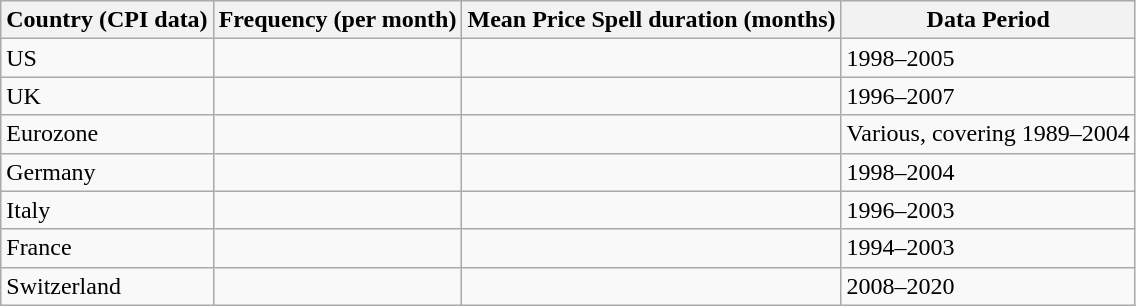<table class="wikitable">
<tr>
<th bgcolor=ececec>Country (CPI data)</th>
<th bgcolor=ececec>Frequency (per month)</th>
<th bgcolor=ececec>Mean Price Spell duration (months)</th>
<th bgcolor=ececec>Data Period</th>
</tr>
<tr>
<td>US</td>
<td></td>
<td></td>
<td>1998–2005</td>
</tr>
<tr>
<td>UK</td>
<td></td>
<td></td>
<td>1996–2007</td>
</tr>
<tr>
<td>Eurozone</td>
<td></td>
<td></td>
<td>Various, covering 1989–2004</td>
</tr>
<tr>
<td>Germany</td>
<td></td>
<td></td>
<td>1998–2004</td>
</tr>
<tr>
<td>Italy</td>
<td></td>
<td></td>
<td>1996–2003</td>
</tr>
<tr>
<td>France</td>
<td></td>
<td></td>
<td>1994–2003</td>
</tr>
<tr>
<td>Switzerland</td>
<td></td>
<td></td>
<td>2008–2020</td>
</tr>
</table>
